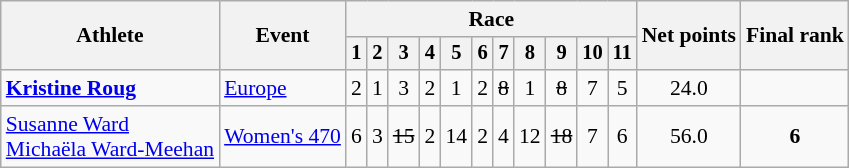<table class="wikitable" style="font-size:90%">
<tr>
<th rowspan="2">Athlete</th>
<th rowspan="2">Event</th>
<th colspan=11>Race</th>
<th rowspan=2>Net points</th>
<th rowspan=2>Final rank</th>
</tr>
<tr style="font-size:95%">
<th>1</th>
<th>2</th>
<th>3</th>
<th>4</th>
<th>5</th>
<th>6</th>
<th>7</th>
<th>8</th>
<th>9</th>
<th>10</th>
<th>11</th>
</tr>
<tr align=center>
<td align=left><strong><a href='#'>Kristine Roug</a></strong></td>
<td align=left><a href='#'>Europe</a></td>
<td>2</td>
<td>1</td>
<td>3</td>
<td>2</td>
<td>1</td>
<td>2</td>
<td><s>8</s></td>
<td>1</td>
<td><s>8</s></td>
<td>7</td>
<td>5</td>
<td>24.0</td>
<td></td>
</tr>
<tr align=center>
<td align=left><a href='#'>Susanne Ward</a><br><a href='#'>Michaëla Ward-Meehan</a></td>
<td align=left><a href='#'>Women's 470</a></td>
<td>6</td>
<td>3</td>
<td><s>15</s></td>
<td>2</td>
<td>14</td>
<td>2</td>
<td>4</td>
<td>12</td>
<td><s>18</s></td>
<td>7</td>
<td>6</td>
<td>56.0</td>
<td><strong>6</strong></td>
</tr>
</table>
